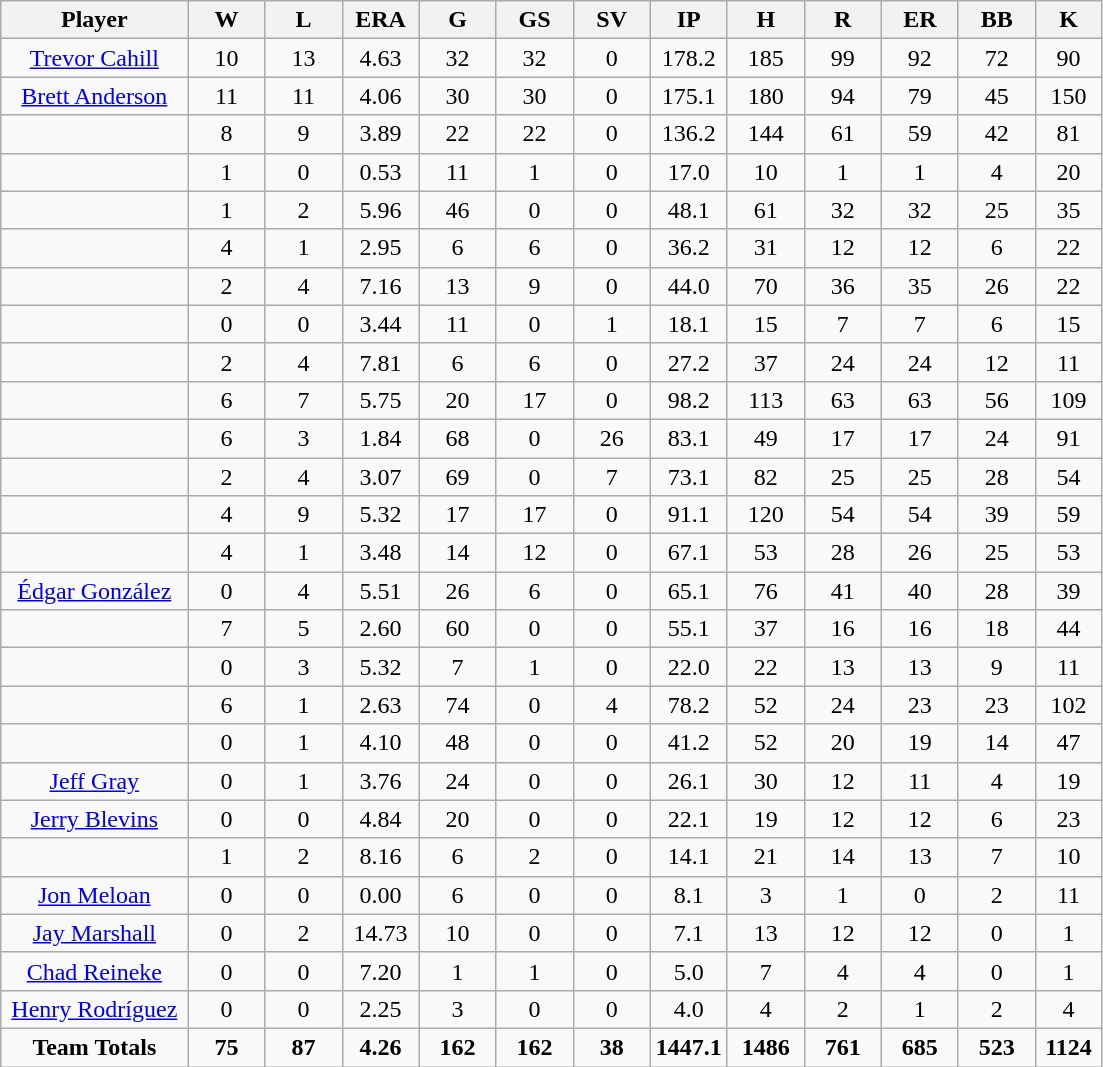<table class="wikitable sortable">
<tr>
<th bgcolor="#DDDDFF" width="17%">Player</th>
<th bgcolor="#DDDDFF" width="7%">W</th>
<th bgcolor="#DDDDFF" width="7%">L</th>
<th bgcolor="#DDDDFF" width="7%">ERA</th>
<th bgcolor="#DDDDFF" width="7%">G</th>
<th bgcolor="#DDDDFF" width="7%">GS</th>
<th bgcolor="#DDDDFF" width="7%">SV</th>
<th bgcolor="#DDDDFF" width="7%">IP</th>
<th bgcolor="#DDDDFF" width="7%">H</th>
<th bgcolor="#DDDDFF" width="7%">R</th>
<th bgcolor="#DDDDFF" width="7%">ER</th>
<th bgcolor="#DDDDFF" width="7%">BB</th>
<th bgcolor="#DDDDFF" width="7%">K</th>
</tr>
<tr align="center">
<td><a href='#'>Trevor Cahill</a></td>
<td>10</td>
<td>13</td>
<td>4.63</td>
<td>32</td>
<td>32</td>
<td>0</td>
<td>178.2</td>
<td>185</td>
<td>99</td>
<td>92</td>
<td>72</td>
<td>90</td>
</tr>
<tr align=center>
<td><a href='#'>Brett Anderson</a></td>
<td>11</td>
<td>11</td>
<td>4.06</td>
<td>30</td>
<td>30</td>
<td>0</td>
<td>175.1</td>
<td>180</td>
<td>94</td>
<td>79</td>
<td>45</td>
<td>150</td>
</tr>
<tr align=center>
<td></td>
<td>8</td>
<td>9</td>
<td>3.89</td>
<td>22</td>
<td>22</td>
<td>0</td>
<td>136.2</td>
<td>144</td>
<td>61</td>
<td>59</td>
<td>42</td>
<td>81</td>
</tr>
<tr align="center">
<td></td>
<td>1</td>
<td>0</td>
<td>0.53</td>
<td>11</td>
<td>1</td>
<td>0</td>
<td>17.0</td>
<td>10</td>
<td>1</td>
<td>1</td>
<td>4</td>
<td>20</td>
</tr>
<tr align="center">
<td></td>
<td>1</td>
<td>2</td>
<td>5.96</td>
<td>46</td>
<td>0</td>
<td>0</td>
<td>48.1</td>
<td>61</td>
<td>32</td>
<td>32</td>
<td>25</td>
<td>35</td>
</tr>
<tr align="center">
<td></td>
<td>4</td>
<td>1</td>
<td>2.95</td>
<td>6</td>
<td>6</td>
<td>0</td>
<td>36.2</td>
<td>31</td>
<td>12</td>
<td>12</td>
<td>6</td>
<td>22</td>
</tr>
<tr align="center">
<td></td>
<td>2</td>
<td>4</td>
<td>7.16</td>
<td>13</td>
<td>9</td>
<td>0</td>
<td>44.0</td>
<td>70</td>
<td>36</td>
<td>35</td>
<td>26</td>
<td>22</td>
</tr>
<tr align="center">
<td></td>
<td>0</td>
<td>0</td>
<td>3.44</td>
<td>11</td>
<td>0</td>
<td>1</td>
<td>18.1</td>
<td>15</td>
<td>7</td>
<td>7</td>
<td>6</td>
<td>15</td>
</tr>
<tr align="center">
<td></td>
<td>2</td>
<td>4</td>
<td>7.81</td>
<td>6</td>
<td>6</td>
<td>0</td>
<td>27.2</td>
<td>37</td>
<td>24</td>
<td>24</td>
<td>12</td>
<td>11</td>
</tr>
<tr align="center">
<td></td>
<td>6</td>
<td>7</td>
<td>5.75</td>
<td>20</td>
<td>17</td>
<td>0</td>
<td>98.2</td>
<td>113</td>
<td>63</td>
<td>63</td>
<td>56</td>
<td>109</td>
</tr>
<tr align="center">
<td></td>
<td>6</td>
<td>3</td>
<td>1.84</td>
<td>68</td>
<td>0</td>
<td>26</td>
<td>83.1</td>
<td>49</td>
<td>17</td>
<td>17</td>
<td>24</td>
<td>91</td>
</tr>
<tr align="center">
<td></td>
<td>2</td>
<td>4</td>
<td>3.07</td>
<td>69</td>
<td>0</td>
<td>7</td>
<td>73.1</td>
<td>82</td>
<td>25</td>
<td>25</td>
<td>28</td>
<td>54</td>
</tr>
<tr align="center">
<td></td>
<td>4</td>
<td>9</td>
<td>5.32</td>
<td>17</td>
<td>17</td>
<td>0</td>
<td>91.1</td>
<td>120</td>
<td>54</td>
<td>54</td>
<td>39</td>
<td>59</td>
</tr>
<tr align="center">
<td></td>
<td>4</td>
<td>1</td>
<td>3.48</td>
<td>14</td>
<td>12</td>
<td>0</td>
<td>67.1</td>
<td>53</td>
<td>28</td>
<td>26</td>
<td>25</td>
<td>53</td>
</tr>
<tr align="center">
<td><a href='#'>Édgar González</a></td>
<td>0</td>
<td>4</td>
<td>5.51</td>
<td>26</td>
<td>6</td>
<td>0</td>
<td>65.1</td>
<td>76</td>
<td>41</td>
<td>40</td>
<td>28</td>
<td>39</td>
</tr>
<tr align=center>
<td></td>
<td>7</td>
<td>5</td>
<td>2.60</td>
<td>60</td>
<td>0</td>
<td>0</td>
<td>55.1</td>
<td>37</td>
<td>16</td>
<td>16</td>
<td>18</td>
<td>44</td>
</tr>
<tr align="center">
<td></td>
<td>0</td>
<td>3</td>
<td>5.32</td>
<td>7</td>
<td>1</td>
<td>0</td>
<td>22.0</td>
<td>22</td>
<td>13</td>
<td>13</td>
<td>9</td>
<td>11</td>
</tr>
<tr align="center">
<td></td>
<td>6</td>
<td>1</td>
<td>2.63</td>
<td>74</td>
<td>0</td>
<td>4</td>
<td>78.2</td>
<td>52</td>
<td>24</td>
<td>23</td>
<td>23</td>
<td>102</td>
</tr>
<tr align="center">
<td></td>
<td>0</td>
<td>1</td>
<td>4.10</td>
<td>48</td>
<td>0</td>
<td>0</td>
<td>41.2</td>
<td>52</td>
<td>20</td>
<td>19</td>
<td>14</td>
<td>47</td>
</tr>
<tr align="center">
<td><a href='#'>Jeff Gray</a></td>
<td>0</td>
<td>1</td>
<td>3.76</td>
<td>24</td>
<td>0</td>
<td>0</td>
<td>26.1</td>
<td>30</td>
<td>12</td>
<td>11</td>
<td>4</td>
<td>19</td>
</tr>
<tr align=center>
<td><a href='#'>Jerry Blevins</a></td>
<td>0</td>
<td>0</td>
<td>4.84</td>
<td>20</td>
<td>0</td>
<td>0</td>
<td>22.1</td>
<td>19</td>
<td>12</td>
<td>12</td>
<td>6</td>
<td>23</td>
</tr>
<tr align=center>
<td></td>
<td>1</td>
<td>2</td>
<td>8.16</td>
<td>6</td>
<td>2</td>
<td>0</td>
<td>14.1</td>
<td>21</td>
<td>14</td>
<td>13</td>
<td>7</td>
<td>10</td>
</tr>
<tr align=center>
<td><a href='#'>Jon Meloan</a></td>
<td>0</td>
<td>0</td>
<td>0.00</td>
<td>6</td>
<td>0</td>
<td>0</td>
<td>8.1</td>
<td>3</td>
<td>1</td>
<td>0</td>
<td>2</td>
<td>11</td>
</tr>
<tr align=center>
<td><a href='#'>Jay Marshall</a></td>
<td>0</td>
<td>2</td>
<td>14.73</td>
<td>10</td>
<td>0</td>
<td>0</td>
<td>7.1</td>
<td>13</td>
<td>12</td>
<td>12</td>
<td>0</td>
<td>1</td>
</tr>
<tr align=center>
<td><a href='#'>Chad Reineke</a></td>
<td>0</td>
<td>0</td>
<td>7.20</td>
<td>1</td>
<td>1</td>
<td>0</td>
<td>5.0</td>
<td>7</td>
<td>4</td>
<td>4</td>
<td>0</td>
<td>1</td>
</tr>
<tr align=center>
<td><a href='#'>Henry Rodríguez</a></td>
<td>0</td>
<td>0</td>
<td>2.25</td>
<td>3</td>
<td>0</td>
<td>0</td>
<td>4.0</td>
<td>4</td>
<td>2</td>
<td>1</td>
<td>2</td>
<td>4</td>
</tr>
<tr align=center>
<td><strong>Team Totals</strong></td>
<td><strong>75</strong></td>
<td><strong>87</strong></td>
<td><strong>4.26</strong></td>
<td><strong>162</strong></td>
<td><strong>162</strong></td>
<td><strong>38</strong></td>
<td><strong>1447.1</strong></td>
<td><strong>1486</strong></td>
<td><strong>761</strong></td>
<td><strong>685</strong></td>
<td><strong>523</strong></td>
<td><strong>1124</strong></td>
</tr>
</table>
